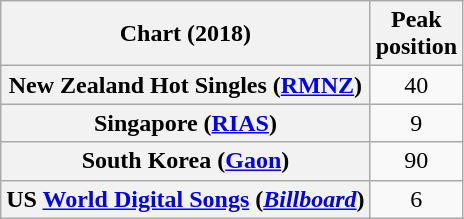<table class="wikitable plainrowheaders" style="text-align:center">
<tr>
<th>Chart (2018)</th>
<th>Peak<br>position</th>
</tr>
<tr>
<th scope="row">New Zealand Hot Singles (<a href='#'>RMNZ</a>)</th>
<td>40</td>
</tr>
<tr>
<th scope="row">Singapore (<a href='#'>RIAS</a>)</th>
<td>9</td>
</tr>
<tr>
<th scope="row">South Korea (<a href='#'>Gaon</a>)</th>
<td>90</td>
</tr>
<tr>
<th scope="row">US <a href='#'>World Digital Songs</a> (<em><a href='#'>Billboard</a></em>)</th>
<td>6</td>
</tr>
</table>
